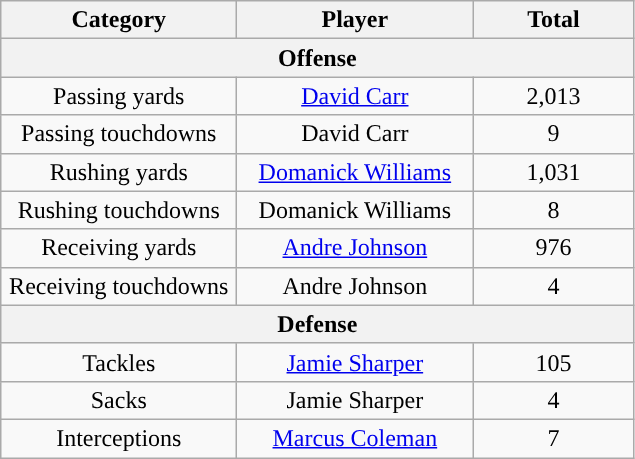<table class="wikitable" style="text-align:center">
<tr>
<th width="150">Category</th>
<th width="150">Player</th>
<th width="100">Total</th>
</tr>
<tr>
<th align="center" colspan="4">Offense</th>
</tr>
<tr>
<td>Passing yards</td>
<td><a href='#'>David Carr</a></td>
<td>2,013</td>
</tr>
<tr>
<td>Passing touchdowns</td>
<td>David Carr</td>
<td>9</td>
</tr>
<tr>
<td>Rushing yards</td>
<td><a href='#'>Domanick Williams</a></td>
<td>1,031</td>
</tr>
<tr>
<td>Rushing touchdowns</td>
<td>Domanick Williams</td>
<td>8</td>
</tr>
<tr>
<td>Receiving yards</td>
<td><a href='#'>Andre Johnson</a></td>
<td>976</td>
</tr>
<tr>
<td>Receiving touchdowns</td>
<td>Andre Johnson</td>
<td>4</td>
</tr>
<tr>
<th align="center" colspan="4">Defense</th>
</tr>
<tr>
<td>Tackles </td>
<td><a href='#'>Jamie Sharper</a></td>
<td>105</td>
</tr>
<tr>
<td>Sacks</td>
<td>Jamie Sharper</td>
<td>4</td>
</tr>
<tr>
<td>Interceptions</td>
<td><a href='#'>Marcus Coleman</a></td>
<td>7</td>
</tr>
</table>
